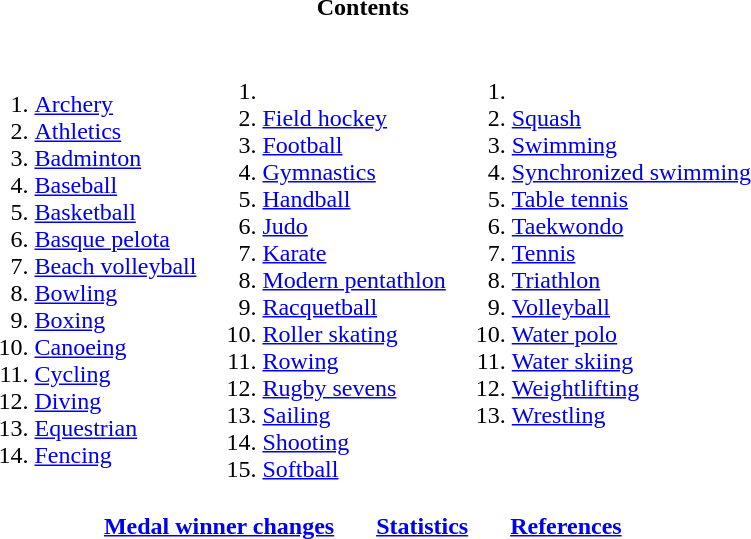<table id="toc" class="toc" summary="Contents">
<tr>
<td colspan="3" style="text-align:center;"><strong>Contents</strong></td>
</tr>
<tr>
<td><br><ol><li><a href='#'>Archery</a></li><li><a href='#'>Athletics</a></li><li><a href='#'>Badminton</a></li><li><a href='#'>Baseball</a></li><li><a href='#'>Basketball</a></li><li><a href='#'>Basque pelota</a></li><li><a href='#'>Beach volleyball</a></li><li><a href='#'>Bowling</a></li><li><a href='#'>Boxing</a></li><li><a href='#'>Canoeing</a></li><li><a href='#'>Cycling</a></li><li><a href='#'>Diving</a></li><li><a href='#'>Equestrian</a></li><li><a href='#'>Fencing</a></li></ol></td>
<td valign=top><br><ol><li><li><a href='#'>Field hockey</a></li><li><a href='#'>Football</a></li><li><a href='#'>Gymnastics</a></li><li><a href='#'>Handball</a></li><li><a href='#'>Judo</a></li><li><a href='#'>Karate</a></li><li><a href='#'>Modern pentathlon</a></li><li><a href='#'>Racquetball</a></li><li><a href='#'>Roller skating</a></li><li><a href='#'>Rowing</a></li><li><a href='#'>Rugby sevens</a></li><li><a href='#'>Sailing</a></li><li><a href='#'>Shooting</a></li><li><a href='#'>Softball</a></li></ol></td>
<td valign=top><br><ol><li><li><a href='#'>Squash</a></li><li><a href='#'>Swimming</a></li><li><a href='#'>Synchronized swimming</a></li><li><a href='#'>Table tennis</a></li><li><a href='#'>Taekwondo</a></li><li><a href='#'>Tennis</a></li><li><a href='#'>Triathlon</a></li><li><a href='#'>Volleyball</a></li><li><a href='#'>Water polo</a></li><li><a href='#'>Water skiing</a></li><li><a href='#'>Weightlifting</a></li><li><a href='#'>Wrestling</a></li></ol></td>
</tr>
<tr>
<td style="text-align:center;" colspan="3"><strong><a href='#'>Medal winner changes</a></strong>       <strong><a href='#'>Statistics</a></strong>       <strong><a href='#'>References</a></strong></td>
</tr>
</table>
